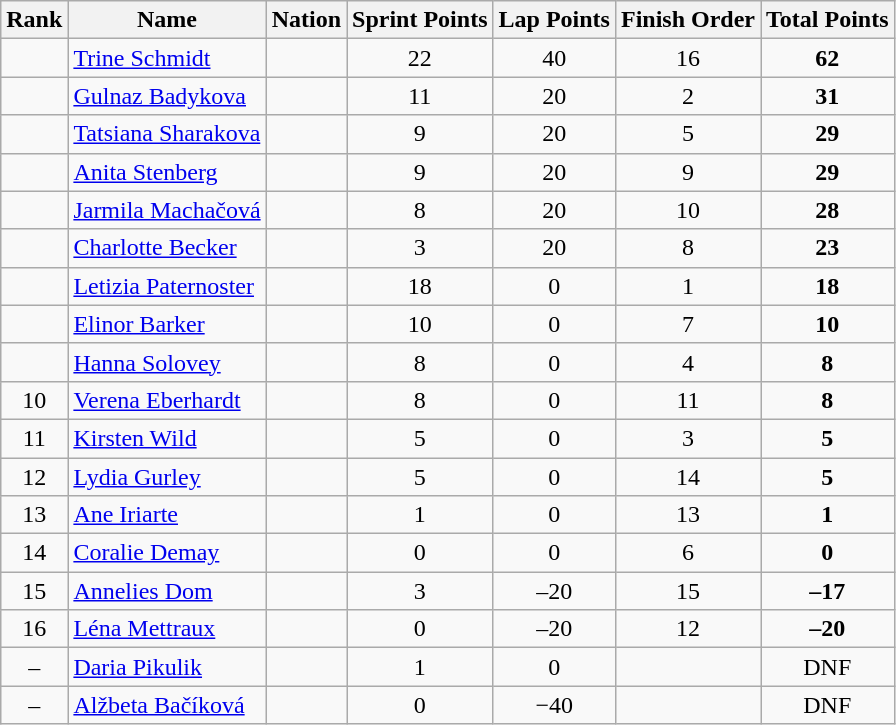<table class="wikitable sortable" style="text-align:center">
<tr>
<th>Rank</th>
<th>Name</th>
<th>Nation</th>
<th>Sprint Points</th>
<th>Lap Points</th>
<th>Finish Order</th>
<th>Total Points</th>
</tr>
<tr>
<td></td>
<td align=left><a href='#'>Trine Schmidt</a></td>
<td align=left></td>
<td>22</td>
<td>40</td>
<td>16</td>
<td><strong>62</strong></td>
</tr>
<tr>
<td></td>
<td align=left><a href='#'>Gulnaz Badykova</a></td>
<td align=left></td>
<td>11</td>
<td>20</td>
<td>2</td>
<td><strong>31</strong></td>
</tr>
<tr>
<td></td>
<td align=left><a href='#'>Tatsiana Sharakova</a></td>
<td align=left></td>
<td>9</td>
<td>20</td>
<td>5</td>
<td><strong>29</strong></td>
</tr>
<tr>
<td></td>
<td align=left><a href='#'>Anita Stenberg</a></td>
<td align=left></td>
<td>9</td>
<td>20</td>
<td>9</td>
<td><strong>29</strong></td>
</tr>
<tr>
<td></td>
<td align=left><a href='#'>Jarmila Machačová</a></td>
<td align=left></td>
<td>8</td>
<td>20</td>
<td>10</td>
<td><strong>28</strong></td>
</tr>
<tr>
<td></td>
<td align=left><a href='#'>Charlotte Becker</a></td>
<td align=left></td>
<td>3</td>
<td>20</td>
<td>8</td>
<td><strong>23</strong></td>
</tr>
<tr>
<td></td>
<td align=left><a href='#'>Letizia Paternoster</a></td>
<td align=left></td>
<td>18</td>
<td>0</td>
<td>1</td>
<td><strong>18</strong></td>
</tr>
<tr>
<td></td>
<td align=left><a href='#'>Elinor Barker</a></td>
<td align=left></td>
<td>10</td>
<td>0</td>
<td>7</td>
<td><strong>10</strong></td>
</tr>
<tr>
<td></td>
<td align=left><a href='#'>Hanna Solovey</a></td>
<td align=left></td>
<td>8</td>
<td>0</td>
<td>4</td>
<td><strong>8</strong></td>
</tr>
<tr>
<td>10</td>
<td align=left><a href='#'>Verena Eberhardt</a></td>
<td align=left></td>
<td>8</td>
<td>0</td>
<td>11</td>
<td><strong>8</strong></td>
</tr>
<tr>
<td>11</td>
<td align=left><a href='#'>Kirsten Wild</a></td>
<td align=left></td>
<td>5</td>
<td>0</td>
<td>3</td>
<td><strong>5</strong></td>
</tr>
<tr>
<td>12</td>
<td align=left><a href='#'>Lydia Gurley</a></td>
<td align=left></td>
<td>5</td>
<td>0</td>
<td>14</td>
<td><strong>5</strong></td>
</tr>
<tr>
<td>13</td>
<td align=left><a href='#'>Ane Iriarte</a></td>
<td align=left></td>
<td>1</td>
<td>0</td>
<td>13</td>
<td><strong>1</strong></td>
</tr>
<tr>
<td>14</td>
<td align=left><a href='#'>Coralie Demay</a></td>
<td align=left></td>
<td>0</td>
<td>0</td>
<td>6</td>
<td><strong>0</strong></td>
</tr>
<tr>
<td>15</td>
<td align=left><a href='#'>Annelies Dom</a></td>
<td align=left></td>
<td>3</td>
<td>–20</td>
<td>15</td>
<td><strong>–17</strong></td>
</tr>
<tr>
<td>16</td>
<td align=left><a href='#'>Léna Mettraux</a></td>
<td align=left></td>
<td>0</td>
<td>–20</td>
<td>12</td>
<td><strong>–20</strong></td>
</tr>
<tr>
<td>–</td>
<td align=left><a href='#'>Daria Pikulik</a></td>
<td align=left></td>
<td>1</td>
<td>0</td>
<td></td>
<td>DNF</td>
</tr>
<tr>
<td>–</td>
<td align=left><a href='#'>Alžbeta Bačíková</a></td>
<td align=left></td>
<td>0</td>
<td>−40</td>
<td></td>
<td>DNF</td>
</tr>
</table>
